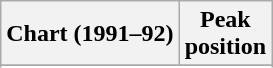<table class="wikitable plainrowheaders sortable" style="text-align:center;">
<tr>
<th>Chart (1991–92)</th>
<th>Peak<br>position</th>
</tr>
<tr>
</tr>
<tr>
</tr>
<tr>
</tr>
<tr>
</tr>
<tr>
</tr>
<tr>
</tr>
<tr>
</tr>
<tr>
</tr>
<tr>
</tr>
<tr>
</tr>
<tr>
</tr>
</table>
